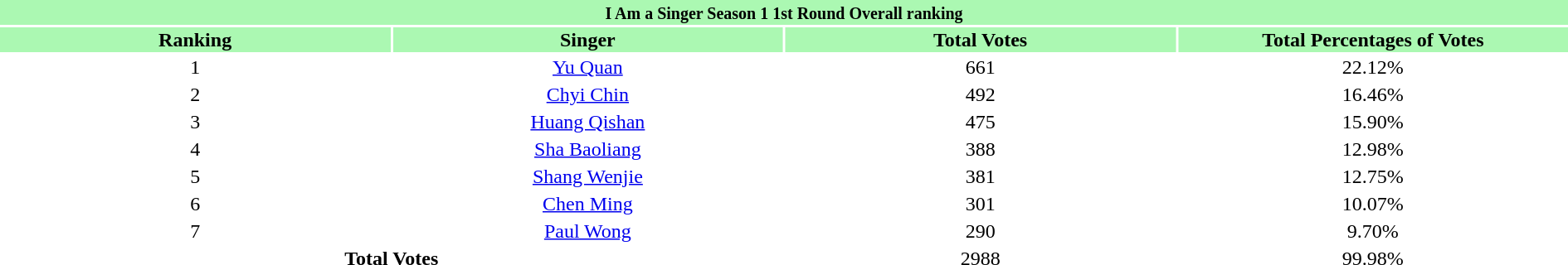<table class="wikitalble" width="100%" style="text-align:center">
<tr style="background:#ABF8B2">
<td colspan="9"><small><strong>I Am a Singer Season 1 1st Round Overall ranking</strong></small></td>
</tr>
<tr style="background:#ABF8B2">
<td style="width:10%"><strong>Ranking</strong></td>
<td style="width:10%"><strong>Singer</strong></td>
<td style="width:10%"><strong>Total Votes</strong></td>
<td style="width:10%"><strong>Total Percentages of Votes</strong></td>
</tr>
<tr>
<td>1</td>
<td><a href='#'>Yu Quan</a></td>
<td>661</td>
<td>22.12%</td>
</tr>
<tr>
<td>2</td>
<td><a href='#'>Chyi Chin</a></td>
<td>492</td>
<td>16.46%</td>
</tr>
<tr>
<td>3</td>
<td><a href='#'>Huang Qishan</a></td>
<td>475</td>
<td>15.90%</td>
</tr>
<tr>
<td>4</td>
<td><a href='#'>Sha Baoliang</a></td>
<td>388</td>
<td>12.98%</td>
</tr>
<tr>
<td>5</td>
<td><a href='#'>Shang Wenjie</a></td>
<td>381</td>
<td>12.75%</td>
</tr>
<tr>
<td>6</td>
<td><a href='#'>Chen Ming</a></td>
<td>301</td>
<td>10.07%</td>
</tr>
<tr>
<td>7</td>
<td><a href='#'>Paul Wong</a></td>
<td>290</td>
<td>9.70%</td>
</tr>
<tr align=center>
<td colspan="2"><strong>Total Votes</strong></td>
<td>2988 </td>
<td>99.98%</td>
</tr>
</table>
